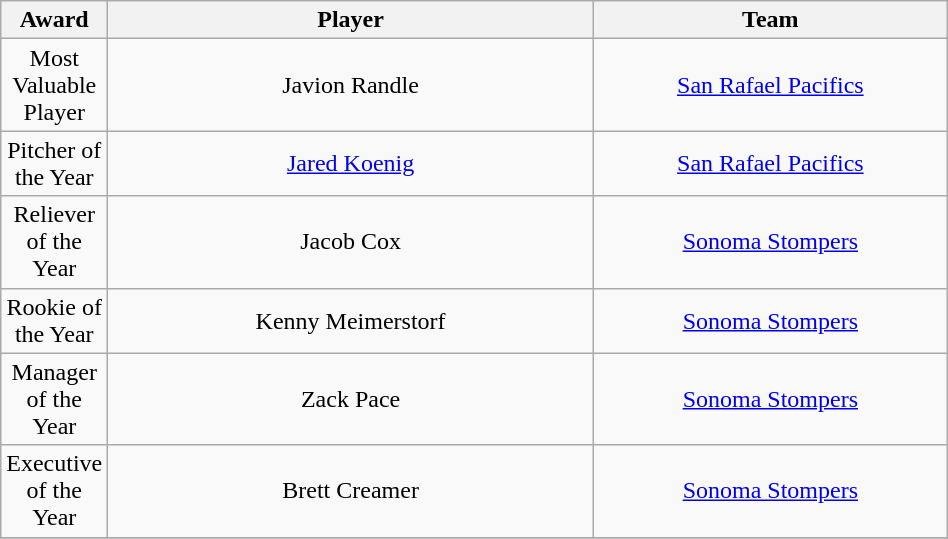<table class="wikitable"  style="width:50%; text-align:center;">
<tr>
<th style="width:5%;">Award</th>
<th style="width:55%;">Player</th>
<th style="width:55%;">Team</th>
</tr>
<tr>
<td>Most Valuable Player</td>
<td>Javion Randle </td>
<td><a href='#'>San Rafael Pacifics</a></td>
</tr>
<tr>
<td>Pitcher of the Year</td>
<td><a href='#'>Jared Koenig</a></td>
<td><a href='#'>San Rafael Pacifics</a></td>
</tr>
<tr>
<td>Reliever of the Year</td>
<td>Jacob Cox </td>
<td><a href='#'>Sonoma Stompers</a></td>
</tr>
<tr>
<td>Rookie of the Year</td>
<td>Kenny Meimerstorf </td>
<td><a href='#'>Sonoma Stompers</a></td>
</tr>
<tr>
<td>Manager of the Year</td>
<td>Zack Pace </td>
<td><a href='#'>Sonoma Stompers</a></td>
</tr>
<tr>
<td>Executive of the Year</td>
<td>Brett Creamer </td>
<td><a href='#'>Sonoma Stompers</a></td>
</tr>
<tr>
</tr>
</table>
